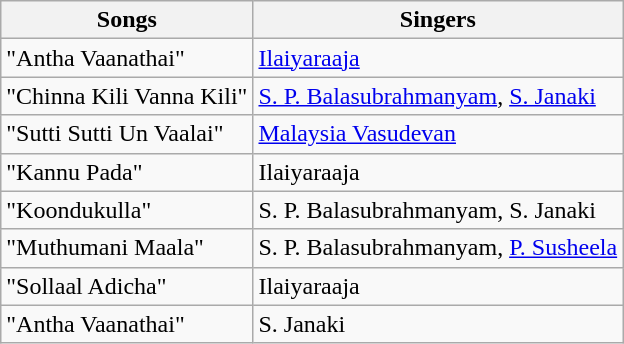<table class="wikitable">
<tr>
<th>Songs</th>
<th>Singers</th>
</tr>
<tr>
<td>"Antha Vaanathai"</td>
<td><a href='#'>Ilaiyaraaja</a></td>
</tr>
<tr>
<td>"Chinna Kili Vanna Kili"</td>
<td><a href='#'>S. P. Balasubrahmanyam</a>, <a href='#'>S. Janaki</a></td>
</tr>
<tr>
<td>"Sutti Sutti Un Vaalai"</td>
<td><a href='#'>Malaysia Vasudevan</a></td>
</tr>
<tr>
<td>"Kannu Pada"</td>
<td>Ilaiyaraaja</td>
</tr>
<tr>
<td>"Koondukulla"</td>
<td>S. P. Balasubrahmanyam, S. Janaki</td>
</tr>
<tr>
<td>"Muthumani Maala"</td>
<td>S. P. Balasubrahmanyam, <a href='#'>P. Susheela</a></td>
</tr>
<tr>
<td>"Sollaal Adicha"</td>
<td>Ilaiyaraaja</td>
</tr>
<tr>
<td>"Antha Vaanathai"</td>
<td>S. Janaki</td>
</tr>
</table>
